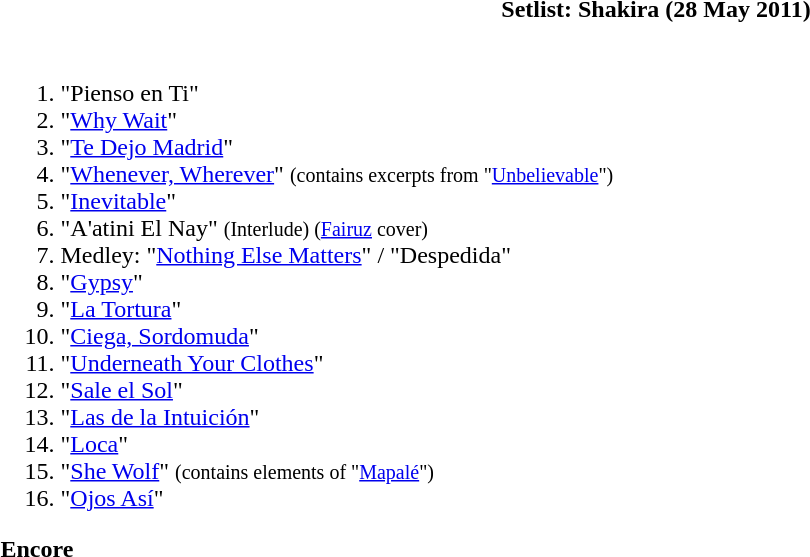<table class="toccolours collapsible collapsed" style="min-width:55em">
<tr>
<th>Setlist: Shakira (28 May 2011)</th>
</tr>
<tr>
<td><br><ol><li>"Pienso en Ti"</li><li>"<a href='#'>Why Wait</a>"</li><li>"<a href='#'>Te Dejo Madrid</a>"</li><li>"<a href='#'>Whenever, Wherever</a>" <small>(contains excerpts from "<a href='#'>Unbelievable</a>")</small></li><li>"<a href='#'>Inevitable</a>"</li><li>"A'atini El Nay" <small>(Interlude) (<a href='#'>Fairuz</a> cover)</small></li><li>Medley: "<a href='#'>Nothing Else Matters</a>" / "Despedida"</li><li>"<a href='#'>Gypsy</a>"</li><li>"<a href='#'>La Tortura</a>"</li><li>"<a href='#'>Ciega, Sordomuda</a>"</li><li>"<a href='#'>Underneath Your Clothes</a>"</li><li>"<a href='#'>Sale el Sol</a>"</li><li>"<a href='#'>Las de la Intuición</a>"</li><li>"<a href='#'>Loca</a>"</li><li>"<a href='#'>She Wolf</a>" <small>(contains elements of "<a href='#'>Mapalé</a>")</small></li><li>"<a href='#'>Ojos Así</a>"</li></ol><strong>Encore</strong>
</td>
</tr>
</table>
